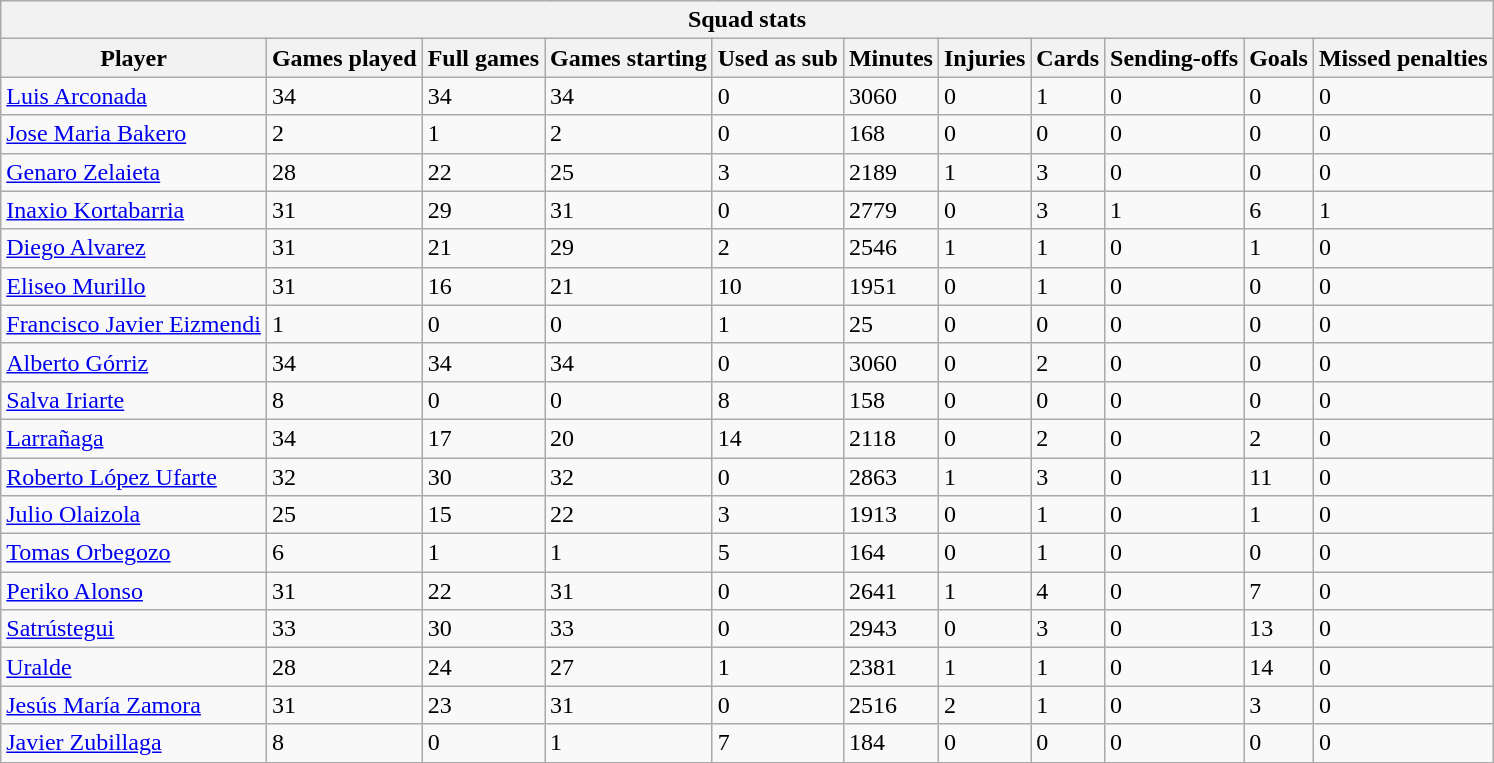<table class="wikitable collapsible collapsed">
<tr>
<th colspan="11">Squad stats</th>
</tr>
<tr>
<th>Player</th>
<th>Games played</th>
<th>Full games</th>
<th>Games starting</th>
<th>Used as sub</th>
<th>Minutes</th>
<th>Injuries</th>
<th>Cards</th>
<th>Sending-offs</th>
<th>Goals</th>
<th>Missed penalties</th>
</tr>
<tr>
<td><a href='#'>Luis Arconada</a></td>
<td>34</td>
<td>34</td>
<td>34</td>
<td>0</td>
<td>3060</td>
<td>0</td>
<td>1</td>
<td>0</td>
<td>0</td>
<td>0</td>
</tr>
<tr>
<td><a href='#'>Jose Maria Bakero</a></td>
<td>2</td>
<td>1</td>
<td>2</td>
<td>0</td>
<td>168</td>
<td>0</td>
<td>0</td>
<td>0</td>
<td>0</td>
<td>0</td>
</tr>
<tr>
<td><a href='#'>Genaro Zelaieta</a></td>
<td>28</td>
<td>22</td>
<td>25</td>
<td>3</td>
<td>2189</td>
<td>1</td>
<td>3</td>
<td>0</td>
<td>0</td>
<td>0</td>
</tr>
<tr>
<td><a href='#'>Inaxio Kortabarria</a></td>
<td>31</td>
<td>29</td>
<td>31</td>
<td>0</td>
<td>2779</td>
<td>0</td>
<td>3</td>
<td>1</td>
<td>6</td>
<td>1</td>
</tr>
<tr>
<td><a href='#'>Diego Alvarez</a></td>
<td>31</td>
<td>21</td>
<td>29</td>
<td>2</td>
<td>2546</td>
<td>1</td>
<td>1</td>
<td>0</td>
<td>1</td>
<td>0</td>
</tr>
<tr>
<td><a href='#'>Eliseo Murillo</a></td>
<td>31</td>
<td>16</td>
<td>21</td>
<td>10</td>
<td>1951</td>
<td>0</td>
<td>1</td>
<td>0</td>
<td>0</td>
<td>0</td>
</tr>
<tr>
<td><a href='#'>Francisco Javier Eizmendi</a></td>
<td>1</td>
<td>0</td>
<td>0</td>
<td>1</td>
<td>25</td>
<td>0</td>
<td>0</td>
<td>0</td>
<td>0</td>
<td>0</td>
</tr>
<tr>
<td><a href='#'>Alberto Górriz</a></td>
<td>34</td>
<td>34</td>
<td>34</td>
<td>0</td>
<td>3060</td>
<td>0</td>
<td>2</td>
<td>0</td>
<td>0</td>
<td>0</td>
</tr>
<tr>
<td><a href='#'>Salva Iriarte</a></td>
<td>8</td>
<td>0</td>
<td>0</td>
<td>8</td>
<td>158</td>
<td>0</td>
<td>0</td>
<td>0</td>
<td>0</td>
<td>0</td>
</tr>
<tr>
<td><a href='#'>Larrañaga</a></td>
<td>34</td>
<td>17</td>
<td>20</td>
<td>14</td>
<td>2118</td>
<td>0</td>
<td>2</td>
<td>0</td>
<td>2</td>
<td>0</td>
</tr>
<tr>
<td><a href='#'>Roberto López Ufarte</a></td>
<td>32</td>
<td>30</td>
<td>32</td>
<td>0</td>
<td>2863</td>
<td>1</td>
<td>3</td>
<td>0</td>
<td>11</td>
<td>0</td>
</tr>
<tr>
<td><a href='#'>Julio Olaizola</a></td>
<td>25</td>
<td>15</td>
<td>22</td>
<td>3</td>
<td>1913</td>
<td>0</td>
<td>1</td>
<td>0</td>
<td>1</td>
<td>0</td>
</tr>
<tr>
<td><a href='#'>Tomas Orbegozo</a></td>
<td>6</td>
<td>1</td>
<td>1</td>
<td>5</td>
<td>164</td>
<td>0</td>
<td>1</td>
<td>0</td>
<td>0</td>
<td>0</td>
</tr>
<tr>
<td><a href='#'>Periko Alonso</a></td>
<td>31</td>
<td>22</td>
<td>31</td>
<td>0</td>
<td>2641</td>
<td>1</td>
<td>4</td>
<td>0</td>
<td>7</td>
<td>0</td>
</tr>
<tr>
<td><a href='#'>Satrústegui</a></td>
<td>33</td>
<td>30</td>
<td>33</td>
<td>0</td>
<td>2943</td>
<td>0</td>
<td>3</td>
<td>0</td>
<td>13</td>
<td>0</td>
</tr>
<tr>
<td><a href='#'>Uralde</a></td>
<td>28</td>
<td>24</td>
<td>27</td>
<td>1</td>
<td>2381</td>
<td>1</td>
<td>1</td>
<td>0</td>
<td>14</td>
<td>0</td>
</tr>
<tr>
<td><a href='#'>Jesús María Zamora</a></td>
<td>31</td>
<td>23</td>
<td>31</td>
<td>0</td>
<td>2516</td>
<td>2</td>
<td>1</td>
<td>0</td>
<td>3</td>
<td>0</td>
</tr>
<tr>
<td><a href='#'>Javier Zubillaga</a></td>
<td>8</td>
<td>0</td>
<td>1</td>
<td>7</td>
<td>184</td>
<td>0</td>
<td>0</td>
<td>0</td>
<td>0</td>
<td>0</td>
</tr>
<tr>
</tr>
</table>
